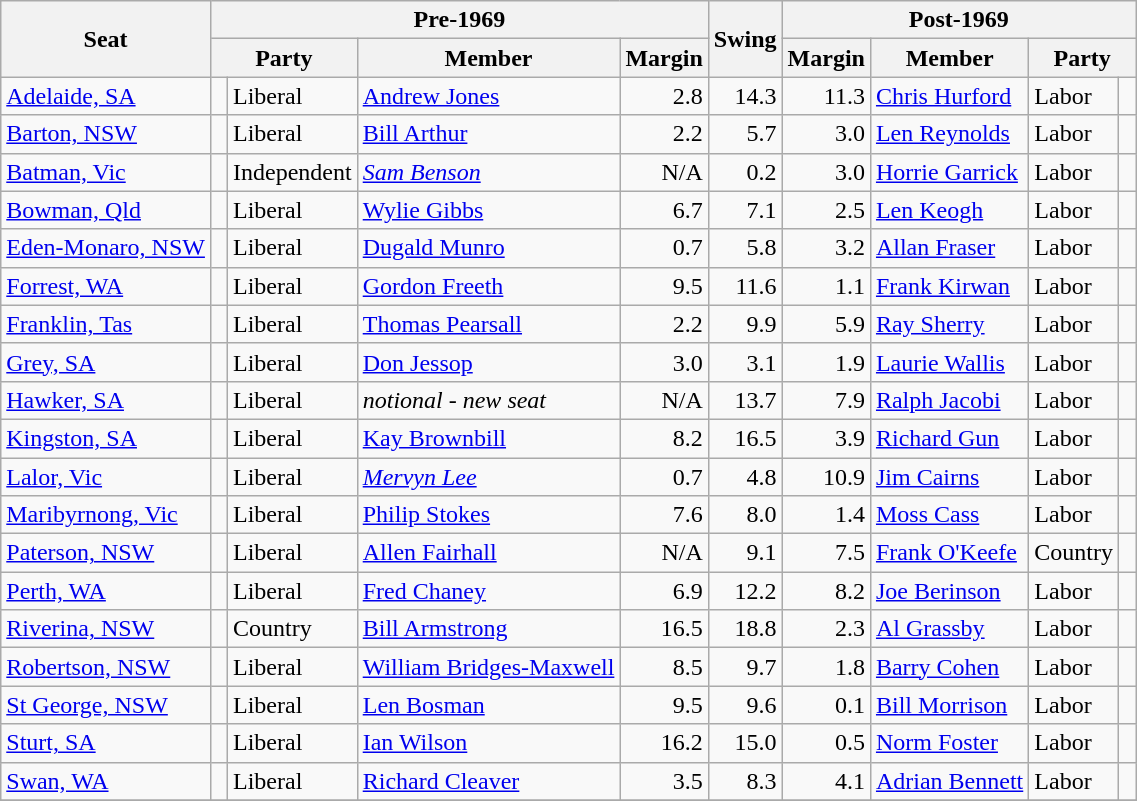<table class="wikitable">
<tr>
<th rowspan="2">Seat</th>
<th colspan="4">Pre-1969</th>
<th rowspan="2">Swing</th>
<th colspan="4">Post-1969</th>
</tr>
<tr>
<th colspan="2">Party</th>
<th>Member</th>
<th>Margin</th>
<th>Margin</th>
<th>Member</th>
<th colspan="2">Party</th>
</tr>
<tr>
<td><a href='#'>Adelaide, SA</a></td>
<td> </td>
<td>Liberal</td>
<td><a href='#'>Andrew Jones</a></td>
<td style="text-align:right;">2.8</td>
<td style="text-align:right;">14.3</td>
<td style="text-align:right;">11.3</td>
<td><a href='#'>Chris Hurford</a></td>
<td>Labor</td>
<td> </td>
</tr>
<tr>
<td><a href='#'>Barton, NSW</a></td>
<td> </td>
<td>Liberal</td>
<td><a href='#'>Bill Arthur</a></td>
<td style="text-align:right;">2.2</td>
<td style="text-align:right;">5.7</td>
<td style="text-align:right;">3.0</td>
<td><a href='#'>Len Reynolds</a></td>
<td>Labor</td>
<td> </td>
</tr>
<tr>
<td><a href='#'>Batman, Vic</a></td>
<td> </td>
<td>Independent</td>
<td><em><a href='#'>Sam Benson</a></em></td>
<td style="text-align:right;">N/A</td>
<td style="text-align:right;">0.2</td>
<td style="text-align:right;">3.0</td>
<td><a href='#'>Horrie Garrick</a></td>
<td>Labor</td>
<td> </td>
</tr>
<tr>
<td><a href='#'>Bowman, Qld</a></td>
<td> </td>
<td>Liberal</td>
<td><a href='#'>Wylie Gibbs</a></td>
<td style="text-align:right;">6.7</td>
<td style="text-align:right;">7.1</td>
<td style="text-align:right;">2.5</td>
<td><a href='#'>Len Keogh</a></td>
<td>Labor</td>
<td> </td>
</tr>
<tr>
<td><a href='#'>Eden-Monaro, NSW</a></td>
<td> </td>
<td>Liberal</td>
<td><a href='#'>Dugald Munro</a></td>
<td style="text-align:right;">0.7</td>
<td style="text-align:right;">5.8</td>
<td style="text-align:right;">3.2</td>
<td><a href='#'>Allan Fraser</a></td>
<td>Labor</td>
<td> </td>
</tr>
<tr>
<td><a href='#'>Forrest, WA</a></td>
<td> </td>
<td>Liberal</td>
<td><a href='#'>Gordon Freeth</a></td>
<td style="text-align:right;">9.5</td>
<td style="text-align:right;">11.6</td>
<td style="text-align:right;">1.1</td>
<td><a href='#'>Frank Kirwan</a></td>
<td>Labor</td>
<td> </td>
</tr>
<tr>
<td><a href='#'>Franklin, Tas</a></td>
<td> </td>
<td>Liberal</td>
<td><a href='#'>Thomas Pearsall</a></td>
<td style="text-align:right;">2.2</td>
<td style="text-align:right;">9.9</td>
<td style="text-align:right;">5.9</td>
<td><a href='#'>Ray Sherry</a></td>
<td>Labor</td>
<td> </td>
</tr>
<tr>
<td><a href='#'>Grey, SA</a></td>
<td> </td>
<td>Liberal</td>
<td><a href='#'>Don Jessop</a></td>
<td style="text-align:right;">3.0</td>
<td style="text-align:right;">3.1</td>
<td style="text-align:right;">1.9</td>
<td><a href='#'>Laurie Wallis</a></td>
<td>Labor</td>
<td> </td>
</tr>
<tr>
<td><a href='#'>Hawker, SA</a></td>
<td> </td>
<td>Liberal</td>
<td><em>notional - new seat</em></td>
<td style="text-align:right;">N/A</td>
<td style="text-align:right;">13.7</td>
<td style="text-align:right;">7.9</td>
<td><a href='#'>Ralph Jacobi</a></td>
<td>Labor</td>
<td> </td>
</tr>
<tr>
<td><a href='#'>Kingston, SA</a></td>
<td> </td>
<td>Liberal</td>
<td><a href='#'>Kay Brownbill</a></td>
<td style="text-align:right;">8.2</td>
<td style="text-align:right;">16.5</td>
<td style="text-align:right;">3.9</td>
<td><a href='#'>Richard Gun</a></td>
<td>Labor</td>
<td> </td>
</tr>
<tr>
<td><a href='#'>Lalor, Vic</a></td>
<td> </td>
<td>Liberal</td>
<td><em><a href='#'>Mervyn Lee</a></em></td>
<td style="text-align:right;">0.7</td>
<td style="text-align:right;">4.8</td>
<td style="text-align:right;">10.9</td>
<td><a href='#'>Jim Cairns</a></td>
<td>Labor</td>
<td> </td>
</tr>
<tr>
<td><a href='#'>Maribyrnong, Vic</a></td>
<td> </td>
<td>Liberal</td>
<td><a href='#'>Philip Stokes</a></td>
<td style="text-align:right;">7.6</td>
<td style="text-align:right;">8.0</td>
<td style="text-align:right;">1.4</td>
<td><a href='#'>Moss Cass</a></td>
<td>Labor</td>
<td> </td>
</tr>
<tr>
<td><a href='#'>Paterson, NSW</a></td>
<td> </td>
<td>Liberal</td>
<td><a href='#'>Allen Fairhall</a></td>
<td style="text-align:right;">N/A</td>
<td style="text-align:right;">9.1</td>
<td style="text-align:right;">7.5</td>
<td><a href='#'>Frank O'Keefe</a></td>
<td>Country</td>
<td> </td>
</tr>
<tr>
<td><a href='#'>Perth, WA</a></td>
<td> </td>
<td>Liberal</td>
<td><a href='#'>Fred Chaney</a></td>
<td style="text-align:right;">6.9</td>
<td style="text-align:right;">12.2</td>
<td style="text-align:right;">8.2</td>
<td><a href='#'>Joe Berinson</a></td>
<td>Labor</td>
<td> </td>
</tr>
<tr>
<td><a href='#'>Riverina, NSW</a></td>
<td> </td>
<td>Country</td>
<td><a href='#'>Bill Armstrong</a></td>
<td style="text-align:right;">16.5</td>
<td style="text-align:right;">18.8</td>
<td style="text-align:right;">2.3</td>
<td><a href='#'>Al Grassby</a></td>
<td>Labor</td>
<td> </td>
</tr>
<tr>
<td><a href='#'>Robertson, NSW</a></td>
<td> </td>
<td>Liberal</td>
<td><a href='#'>William Bridges-Maxwell</a></td>
<td style="text-align:right;">8.5</td>
<td style="text-align:right;">9.7</td>
<td style="text-align:right;">1.8</td>
<td><a href='#'>Barry Cohen</a></td>
<td>Labor</td>
<td> </td>
</tr>
<tr>
<td><a href='#'>St George, NSW</a></td>
<td> </td>
<td>Liberal</td>
<td><a href='#'>Len Bosman</a></td>
<td style="text-align:right;">9.5</td>
<td style="text-align:right;">9.6</td>
<td style="text-align:right;">0.1</td>
<td><a href='#'>Bill Morrison</a></td>
<td>Labor</td>
<td> </td>
</tr>
<tr>
<td><a href='#'>Sturt, SA</a></td>
<td> </td>
<td>Liberal</td>
<td><a href='#'>Ian Wilson</a></td>
<td style="text-align:right;">16.2</td>
<td style="text-align:right;">15.0</td>
<td style="text-align:right;">0.5</td>
<td><a href='#'>Norm Foster</a></td>
<td>Labor</td>
<td> </td>
</tr>
<tr>
<td><a href='#'>Swan, WA</a></td>
<td> </td>
<td>Liberal</td>
<td><a href='#'>Richard Cleaver</a></td>
<td style="text-align:right;">3.5</td>
<td style="text-align:right;">8.3</td>
<td style="text-align:right;">4.1</td>
<td><a href='#'>Adrian Bennett</a></td>
<td>Labor</td>
<td> </td>
</tr>
<tr>
</tr>
</table>
